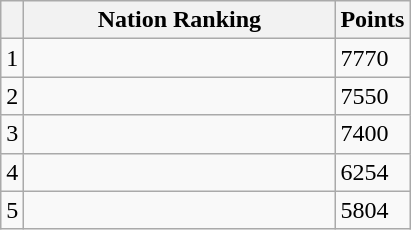<table class="wikitable col3right">
<tr>
<th></th>
<th style="width:200px; white-space:nowrap;">Nation Ranking</th>
<th style="width:20px;">Points</th>
</tr>
<tr>
<td>1</td>
<td></td>
<td>7770</td>
</tr>
<tr>
<td>2</td>
<td></td>
<td>7550</td>
</tr>
<tr>
<td>3</td>
<td></td>
<td>7400</td>
</tr>
<tr>
<td>4</td>
<td></td>
<td>6254</td>
</tr>
<tr>
<td>5</td>
<td></td>
<td>5804</td>
</tr>
</table>
